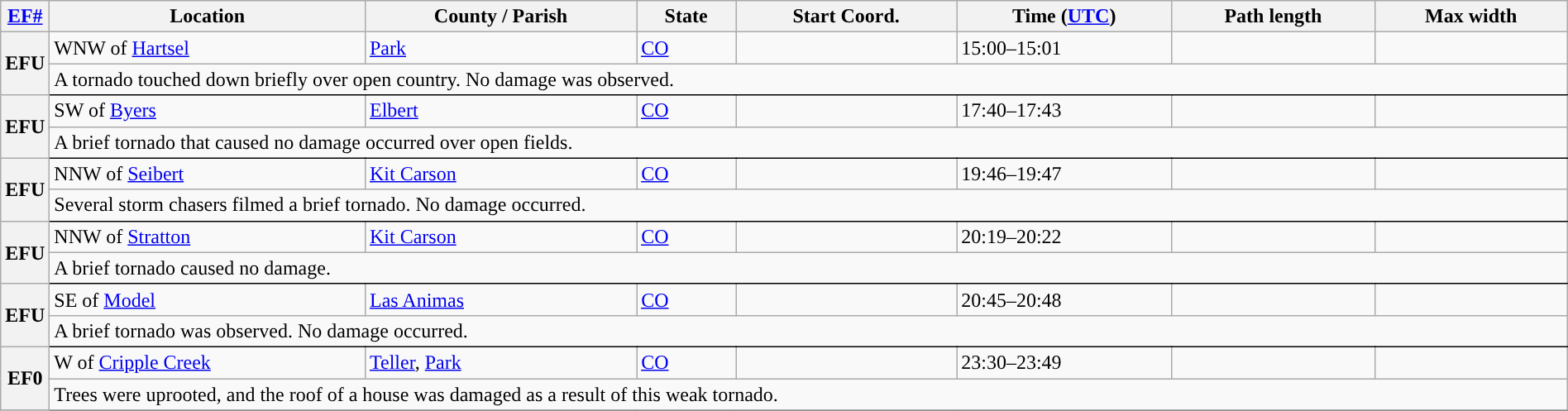<table class="wikitable sortable" style="width:100%;">
<tr>
<th scope="col" width="2%" align="center"><a href='#'>EF#</a></th>
<th scope="col" align="center" class="unsortable">Location</th>
<th scope="col" align="center" class="unsortable">County / Parish</th>
<th scope="col" align="center">State</th>
<th scope="col" align="center">Start Coord.</th>
<th scope="col" align="center">Time (<a href='#'>UTC</a>)</th>
<th scope="col" align="center">Path length</th>
<th scope="col" align="center">Max width</th>
</tr>
<tr>
<th scope="row" rowspan="2" style="background-color:#">EFU</th>
<td>WNW of <a href='#'>Hartsel</a></td>
<td><a href='#'>Park</a></td>
<td><a href='#'>CO</a></td>
<td></td>
<td>15:00–15:01</td>
<td></td>
<td></td>
</tr>
<tr class="expand-child">
<td colspan="8" style=" border-bottom: 1px solid black;">A tornado touched down briefly over open country. No damage was observed.</td>
</tr>
<tr>
<th scope="row" rowspan="2" style="background-color:#">EFU</th>
<td>SW of <a href='#'>Byers</a></td>
<td><a href='#'>Elbert</a></td>
<td><a href='#'>CO</a></td>
<td></td>
<td>17:40–17:43</td>
<td></td>
<td></td>
</tr>
<tr class="expand-child">
<td colspan="8" style=" border-bottom: 1px solid black;">A brief tornado that caused no damage occurred over open fields.</td>
</tr>
<tr>
<th scope="row" rowspan="2" style="background-color:#">EFU</th>
<td>NNW of <a href='#'>Seibert</a></td>
<td><a href='#'>Kit Carson</a></td>
<td><a href='#'>CO</a></td>
<td></td>
<td>19:46–19:47</td>
<td></td>
<td></td>
</tr>
<tr class="expand-child">
<td colspan="8" style=" border-bottom: 1px solid black;">Several storm chasers filmed a brief tornado. No damage occurred.</td>
</tr>
<tr>
<th scope="row" rowspan="2" style="background-color:#">EFU</th>
<td>NNW of <a href='#'>Stratton</a></td>
<td><a href='#'>Kit Carson</a></td>
<td><a href='#'>CO</a></td>
<td></td>
<td>20:19–20:22</td>
<td></td>
<td></td>
</tr>
<tr class="expand-child">
<td colspan="8" style=" border-bottom: 1px solid black;">A brief tornado caused no damage.</td>
</tr>
<tr>
<th scope="row" rowspan="2" style="background-color:#">EFU</th>
<td>SE of <a href='#'>Model</a></td>
<td><a href='#'>Las Animas</a></td>
<td><a href='#'>CO</a></td>
<td></td>
<td>20:45–20:48</td>
<td></td>
<td></td>
</tr>
<tr class="expand-child">
<td colspan="8" style=" border-bottom: 1px solid black;">A brief tornado was observed. No damage occurred.</td>
</tr>
<tr>
<th scope="row" rowspan="2" style="background-color:#">EF0</th>
<td>W of <a href='#'>Cripple Creek</a></td>
<td><a href='#'>Teller</a>, <a href='#'>Park</a></td>
<td><a href='#'>CO</a></td>
<td></td>
<td>23:30–23:49</td>
<td></td>
<td></td>
</tr>
<tr class="expand-child">
<td colspan="8" style=" border-bottom: 1px solid black;">Trees were uprooted, and the roof of a house was damaged as a result of this weak tornado.</td>
</tr>
<tr>
</tr>
</table>
